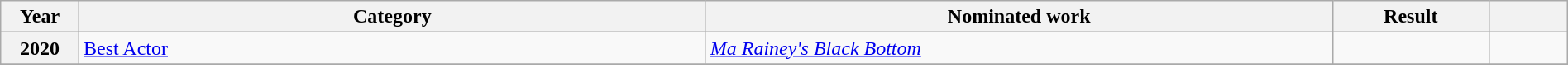<table class="wikitable plainrowheaders" style="width:100%;">
<tr>
<th scope="col" style="width:5%;">Year</th>
<th scope="col" style="width:40%;">Category</th>
<th scope="col" style="width:40%;">Nominated work</th>
<th scope="col" style="width:10%;">Result</th>
<th scope="col" style="width:5%;"></th>
</tr>
<tr>
<th scope="row" style="text-align:center;">2020</th>
<td><a href='#'>Best Actor</a></td>
<td><em><a href='#'>Ma Rainey's Black Bottom</a></em></td>
<td></td>
<td style="text-align:center;"></td>
</tr>
<tr>
</tr>
</table>
